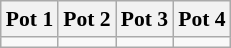<table class="wikitable centre" style="text-align:left; font-size:90%;">
<tr>
<th width="25%">Pot 1</th>
<th width="25%">Pot 2</th>
<th width="25%">Pot 3</th>
<th width="25%">Pot 4</th>
</tr>
<tr>
<td valign=top></td>
<td valign=top></td>
<td valign=top></td>
<td valign=top></td>
</tr>
</table>
